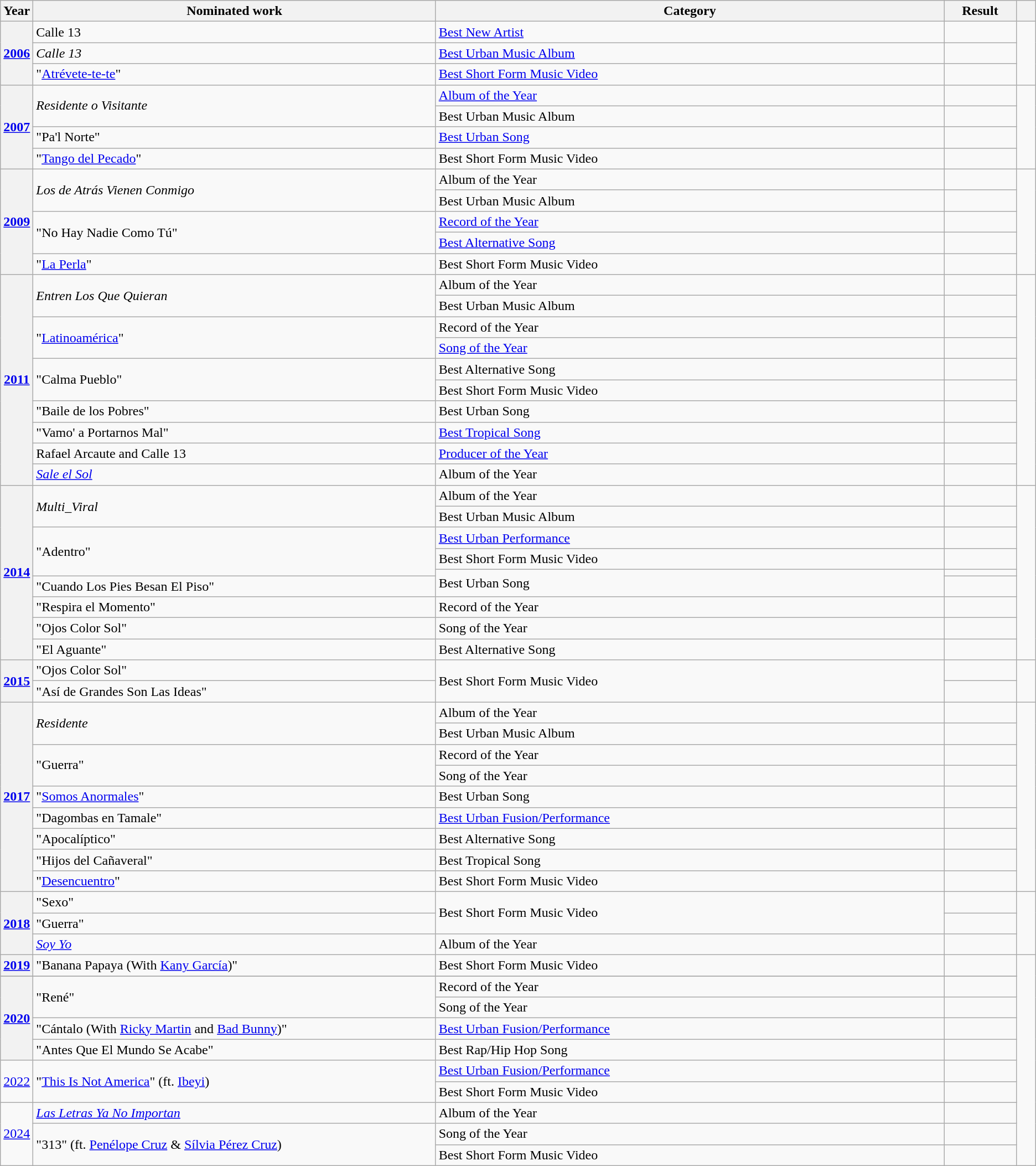<table class="wikitable plainrowheaders">
<tr>
<th scope="col" style="width:1em;">Year</th>
<th scope="col" style="width:30em;">Nominated work</th>
<th scope="col" style="width:38em;">Category</th>
<th scope="col" style="width:5em;">Result</th>
<th scope="col" style="width:1em;"></th>
</tr>
<tr>
<th scope="row" rowspan="3"><a href='#'>2006</a></th>
<td>Calle 13</td>
<td><a href='#'>Best New Artist</a></td>
<td></td>
<td rowspan="3"></td>
</tr>
<tr>
<td><em>Calle 13</em></td>
<td><a href='#'>Best Urban Music Album</a></td>
<td></td>
</tr>
<tr>
<td>"<a href='#'>Atrévete-te-te</a>"</td>
<td><a href='#'>Best Short Form Music Video</a></td>
<td></td>
</tr>
<tr>
<th scope="row" rowspan="4"><a href='#'>2007</a></th>
<td rowspan="2"><em>Residente o Visitante</em></td>
<td><a href='#'>Album of the Year</a></td>
<td></td>
<td rowspan="4"></td>
</tr>
<tr>
<td>Best Urban Music Album</td>
<td></td>
</tr>
<tr>
<td>"Pa'l Norte"</td>
<td><a href='#'>Best Urban Song</a></td>
<td></td>
</tr>
<tr>
<td>"<a href='#'>Tango del Pecado</a>"</td>
<td>Best Short Form Music Video</td>
<td></td>
</tr>
<tr>
<th scope="row" rowspan="5"><a href='#'>2009</a></th>
<td rowspan="2"><em>Los de Atrás Vienen Conmigo</em></td>
<td>Album of the Year</td>
<td></td>
<td rowspan="5"></td>
</tr>
<tr>
<td>Best Urban Music Album</td>
<td></td>
</tr>
<tr>
<td rowspan="2">"No Hay Nadie Como Tú"</td>
<td><a href='#'>Record of the Year</a></td>
<td></td>
</tr>
<tr>
<td><a href='#'>Best Alternative Song</a></td>
<td></td>
</tr>
<tr>
<td>"<a href='#'>La Perla</a>"</td>
<td>Best Short Form Music Video</td>
<td></td>
</tr>
<tr>
<th scope="row" rowspan="10"><a href='#'>2011</a></th>
<td rowspan="2"><em>Entren Los Que Quieran</em></td>
<td>Album of the Year</td>
<td></td>
<td rowspan="10"></td>
</tr>
<tr>
<td>Best Urban Music Album</td>
<td></td>
</tr>
<tr>
<td rowspan="2">"<a href='#'>Latinoamérica</a>"</td>
<td>Record of the Year</td>
<td></td>
</tr>
<tr>
<td><a href='#'>Song of the Year</a></td>
<td></td>
</tr>
<tr>
<td rowspan="2">"Calma Pueblo"</td>
<td>Best Alternative Song</td>
<td></td>
</tr>
<tr>
<td>Best Short Form Music Video</td>
<td></td>
</tr>
<tr>
<td>"Baile de los Pobres"</td>
<td>Best Urban Song</td>
<td></td>
</tr>
<tr>
<td>"Vamo' a Portarnos Mal"</td>
<td><a href='#'>Best Tropical Song</a></td>
<td></td>
</tr>
<tr>
<td>Rafael Arcaute and Calle 13</td>
<td><a href='#'>Producer of the Year</a></td>
<td></td>
</tr>
<tr>
<td><em><a href='#'>Sale el Sol</a></em></td>
<td>Album of the Year</td>
<td></td>
</tr>
<tr>
<th scope="row" rowspan="9"><a href='#'>2014</a></th>
<td rowspan="2"><em>Multi_Viral</em></td>
<td>Album of the Year</td>
<td></td>
<td rowspan="9"></td>
</tr>
<tr>
<td>Best Urban Music Album</td>
<td></td>
</tr>
<tr>
<td rowspan="3">"Adentro"</td>
<td><a href='#'>Best Urban Performance</a></td>
<td></td>
</tr>
<tr>
<td>Best Short Form Music Video</td>
<td></td>
</tr>
<tr>
<td rowspan="2">Best Urban Song</td>
<td></td>
</tr>
<tr>
<td>"Cuando Los Pies Besan El Piso"</td>
<td></td>
</tr>
<tr>
<td>"Respira el Momento"</td>
<td>Record of the Year</td>
<td></td>
</tr>
<tr>
<td>"Ojos Color Sol"</td>
<td>Song of the Year</td>
<td></td>
</tr>
<tr>
<td>"El Aguante"</td>
<td>Best Alternative Song</td>
<td></td>
</tr>
<tr>
<th scope="row" rowspan="2"><a href='#'>2015</a></th>
<td>"Ojos Color Sol"</td>
<td rowspan="2">Best Short Form Music Video</td>
<td></td>
<td rowspan="2"></td>
</tr>
<tr>
<td>"Así de Grandes Son Las Ideas"</td>
<td></td>
</tr>
<tr>
<th scope="row" rowspan="9"><a href='#'>2017</a></th>
<td rowspan="2"><em>Residente</em></td>
<td>Album of the Year</td>
<td></td>
<td rowspan="9"></td>
</tr>
<tr>
<td>Best Urban Music Album</td>
<td></td>
</tr>
<tr>
<td rowspan="2">"Guerra"</td>
<td>Record of the Year</td>
<td></td>
</tr>
<tr>
<td>Song of the Year</td>
<td></td>
</tr>
<tr>
<td>"<a href='#'>Somos Anormales</a>"</td>
<td>Best Urban Song</td>
<td></td>
</tr>
<tr>
<td>"Dagombas en Tamale"</td>
<td><a href='#'>Best Urban Fusion/Performance</a></td>
<td></td>
</tr>
<tr>
<td>"Apocalíptico"</td>
<td>Best Alternative Song</td>
<td></td>
</tr>
<tr>
<td>"Hijos del Cañaveral"</td>
<td>Best Tropical Song</td>
<td></td>
</tr>
<tr>
<td>"<a href='#'>Desencuentro</a>"</td>
<td>Best Short Form Music Video</td>
<td></td>
</tr>
<tr>
<th scope="row" rowspan="3"><a href='#'>2018</a></th>
<td>"Sexo"</td>
<td rowspan="2">Best Short Form Music Video</td>
<td></td>
<td rowspan="3"></td>
</tr>
<tr>
<td>"Guerra"</td>
<td></td>
</tr>
<tr>
<td><em><a href='#'>Soy Yo</a></em></td>
<td>Album of the Year</td>
<td></td>
</tr>
<tr>
<th scope="row" rowspan="1"><a href='#'>2019</a></th>
<td>"Banana Papaya (With <a href='#'>Kany García</a>)"</td>
<td rowspan="1">Best Short Form Music Video</td>
<td></td>
</tr>
<tr>
</tr>
<tr>
<th scope="row" rowspan="5"><a href='#'>2020</a></th>
</tr>
<tr>
<td rowspan="2">"René"</td>
<td>Record of the Year</td>
<td></td>
</tr>
<tr>
<td>Song of the Year</td>
<td></td>
</tr>
<tr>
<td rowspan="1">"Cántalo (With <a href='#'>Ricky Martin</a> and <a href='#'>Bad Bunny</a>)"</td>
<td><a href='#'>Best Urban Fusion/Performance</a></td>
<td></td>
</tr>
<tr>
<td rowspan="1">"Antes Que El Mundo Se Acabe"</td>
<td>Best Rap/Hip Hop Song</td>
<td></td>
</tr>
<tr>
<td rowspan="2"><a href='#'>2022</a></td>
<td rowspan="2">"<a href='#'>This Is Not America</a>" (ft. <a href='#'>Ibeyi</a>)</td>
<td><a href='#'>Best Urban Fusion/Performance</a></td>
<td></td>
</tr>
<tr>
<td>Best Short Form Music Video</td>
<td></td>
</tr>
<tr>
<td rowspan="3"><a href='#'>2024</a></td>
<td><em><a href='#'>Las Letras Ya No Importan</a></em></td>
<td>Album of the Year</td>
<td></td>
</tr>
<tr>
<td rowspan="2">"313" (ft. <a href='#'>Penélope Cruz</a> & <a href='#'>Sílvia Pérez Cruz</a>)</td>
<td>Song of the Year</td>
<td></td>
</tr>
<tr>
<td>Best Short Form Music Video</td>
<td></td>
</tr>
</table>
